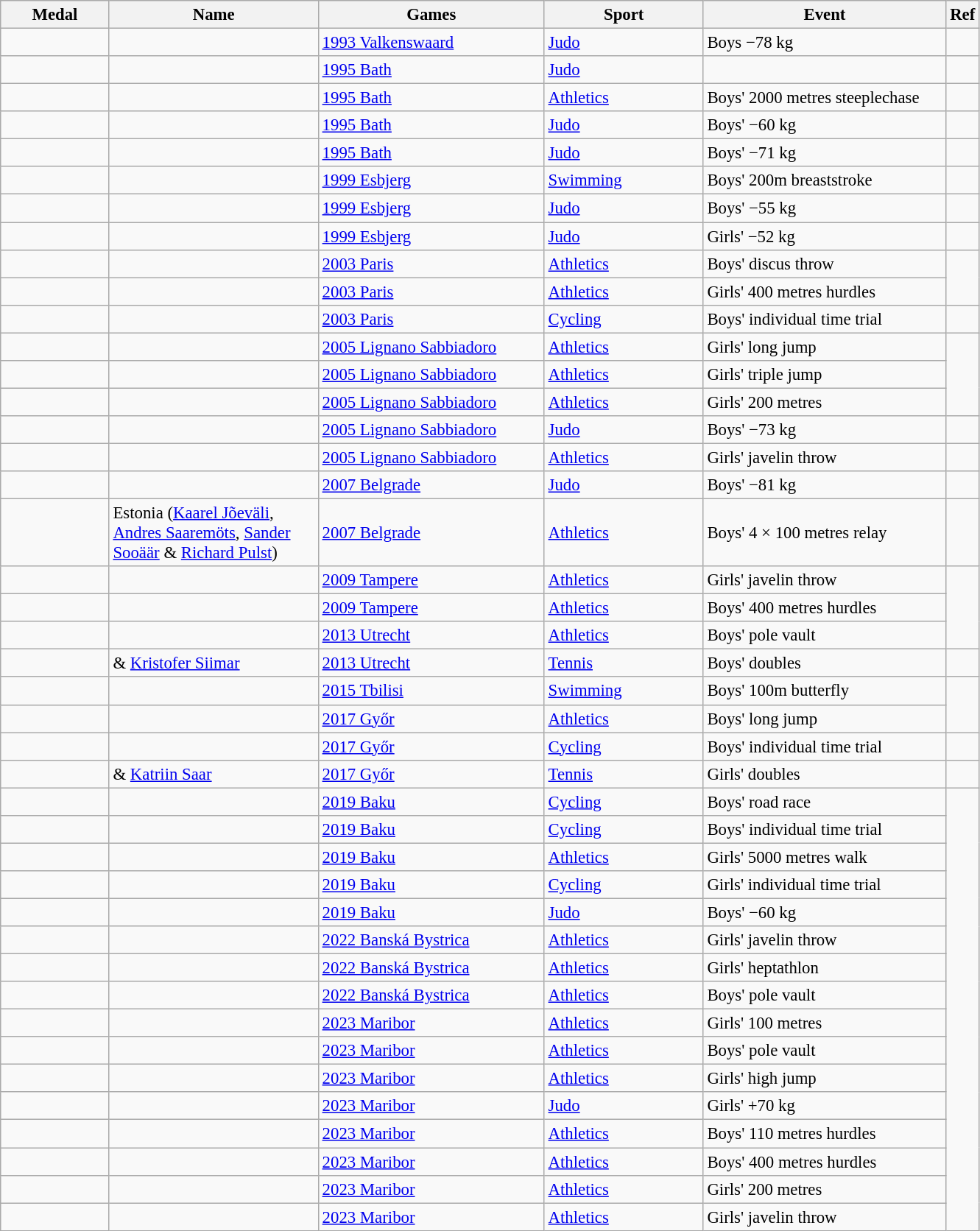<table class="wikitable sortable" style="font-size: 95%;">
<tr>
<th style="width:6em">Medal</th>
<th style="width:12em">Name</th>
<th style="width:13em">Games</th>
<th style="width:9em">Sport</th>
<th style="width:14em">Event</th>
<th style="width:0.5em"; class="unsortable">Ref</th>
</tr>
<tr>
<td></td>
<td></td>
<td><a href='#'>1993 Valkenswaard</a></td>
<td> <a href='#'>Judo</a></td>
<td>Boys −78 kg</td>
<td></td>
</tr>
<tr>
<td></td>
<td></td>
<td><a href='#'>1995 Bath</a></td>
<td> <a href='#'>Judo</a></td>
<td></td>
<td></td>
</tr>
<tr>
<td></td>
<td></td>
<td><a href='#'>1995 Bath</a></td>
<td> <a href='#'>Athletics</a></td>
<td>Boys' 2000 metres steeplechase</td>
<td></td>
</tr>
<tr>
<td></td>
<td></td>
<td><a href='#'>1995 Bath</a></td>
<td> <a href='#'>Judo</a></td>
<td>Boys' −60 kg</td>
<td></td>
</tr>
<tr>
<td></td>
<td></td>
<td><a href='#'>1995 Bath</a></td>
<td> <a href='#'>Judo</a></td>
<td>Boys' −71 kg</td>
<td></td>
</tr>
<tr>
<td></td>
<td></td>
<td><a href='#'>1999 Esbjerg</a></td>
<td> <a href='#'>Swimming</a></td>
<td>Boys' 200m breaststroke</td>
<td></td>
</tr>
<tr>
<td></td>
<td></td>
<td><a href='#'>1999 Esbjerg</a></td>
<td> <a href='#'>Judo</a></td>
<td>Boys' −55 kg</td>
<td></td>
</tr>
<tr>
<td></td>
<td></td>
<td><a href='#'>1999 Esbjerg</a></td>
<td> <a href='#'>Judo</a></td>
<td>Girls' −52 kg</td>
<td></td>
</tr>
<tr>
<td></td>
<td></td>
<td><a href='#'>2003 Paris</a></td>
<td> <a href='#'>Athletics</a></td>
<td>Boys' discus throw</td>
</tr>
<tr>
<td></td>
<td></td>
<td><a href='#'>2003 Paris</a></td>
<td> <a href='#'>Athletics</a></td>
<td>Girls' 400 metres hurdles</td>
</tr>
<tr>
<td></td>
<td></td>
<td><a href='#'>2003 Paris</a></td>
<td> <a href='#'>Cycling</a></td>
<td>Boys' individual time trial</td>
<td></td>
</tr>
<tr>
<td></td>
<td></td>
<td><a href='#'>2005 Lignano Sabbiadoro</a></td>
<td> <a href='#'>Athletics</a></td>
<td>Girls' long jump</td>
</tr>
<tr>
<td></td>
<td></td>
<td><a href='#'>2005 Lignano Sabbiadoro</a></td>
<td> <a href='#'>Athletics</a></td>
<td>Girls' triple jump</td>
</tr>
<tr>
<td></td>
<td></td>
<td><a href='#'>2005 Lignano Sabbiadoro</a></td>
<td> <a href='#'>Athletics</a></td>
<td>Girls' 200 metres</td>
</tr>
<tr>
<td></td>
<td></td>
<td><a href='#'>2005 Lignano Sabbiadoro</a></td>
<td> <a href='#'>Judo</a></td>
<td>Boys' −73 kg</td>
<td></td>
</tr>
<tr>
<td></td>
<td></td>
<td><a href='#'>2005 Lignano Sabbiadoro</a></td>
<td> <a href='#'>Athletics</a></td>
<td>Girls' javelin throw</td>
</tr>
<tr>
<td></td>
<td></td>
<td><a href='#'>2007 Belgrade</a></td>
<td> <a href='#'>Judo</a></td>
<td>Boys' −81 kg</td>
<td></td>
</tr>
<tr>
<td></td>
<td>Estonia (<a href='#'>Kaarel Jõeväli</a>, <a href='#'>Andres Saaremöts</a>, <a href='#'>Sander Sooäär</a> & <a href='#'>Richard Pulst</a>)</td>
<td><a href='#'>2007 Belgrade</a></td>
<td> <a href='#'>Athletics</a></td>
<td>Boys' 4 × 100 metres relay</td>
<td></td>
</tr>
<tr>
<td></td>
<td></td>
<td><a href='#'>2009 Tampere</a></td>
<td> <a href='#'>Athletics</a></td>
<td>Girls' javelin throw</td>
</tr>
<tr>
<td></td>
<td></td>
<td><a href='#'>2009 Tampere</a></td>
<td> <a href='#'>Athletics</a></td>
<td>Boys' 400 metres hurdles</td>
</tr>
<tr>
<td></td>
<td></td>
<td><a href='#'>2013 Utrecht</a></td>
<td> <a href='#'>Athletics</a></td>
<td>Boys' pole vault</td>
</tr>
<tr>
<td></td>
<td> & <a href='#'>Kristofer Siimar</a></td>
<td><a href='#'>2013 Utrecht</a></td>
<td> <a href='#'>Tennis</a></td>
<td>Boys' doubles</td>
<td></td>
</tr>
<tr>
<td></td>
<td></td>
<td><a href='#'>2015 Tbilisi</a></td>
<td> <a href='#'>Swimming</a></td>
<td>Boys' 100m butterfly</td>
</tr>
<tr>
<td></td>
<td></td>
<td><a href='#'>2017 Győr</a></td>
<td> <a href='#'>Athletics</a></td>
<td>Boys' long jump</td>
</tr>
<tr>
<td></td>
<td></td>
<td><a href='#'>2017 Győr</a></td>
<td> <a href='#'>Cycling</a></td>
<td>Boys' individual time trial</td>
<td></td>
</tr>
<tr>
<td></td>
<td> & <a href='#'>Katriin Saar</a></td>
<td><a href='#'>2017 Győr</a></td>
<td> <a href='#'>Tennis</a></td>
<td>Girls' doubles</td>
<td></td>
</tr>
<tr>
<td></td>
<td></td>
<td><a href='#'>2019 Baku</a></td>
<td> <a href='#'>Cycling</a></td>
<td>Boys' road race</td>
</tr>
<tr>
<td></td>
<td></td>
<td><a href='#'>2019 Baku</a></td>
<td> <a href='#'>Cycling</a></td>
<td>Boys' individual time trial</td>
</tr>
<tr>
<td></td>
<td></td>
<td><a href='#'>2019 Baku</a></td>
<td> <a href='#'>Athletics</a></td>
<td>Girls' 5000 metres walk</td>
</tr>
<tr>
<td></td>
<td></td>
<td><a href='#'>2019 Baku</a></td>
<td> <a href='#'>Cycling</a></td>
<td>Girls' individual time trial</td>
</tr>
<tr>
<td></td>
<td></td>
<td><a href='#'>2019 Baku</a></td>
<td> <a href='#'>Judo</a></td>
<td>Boys' −60 kg</td>
</tr>
<tr>
<td></td>
<td></td>
<td><a href='#'>2022 Banská Bystrica</a></td>
<td> <a href='#'>Athletics</a></td>
<td>Girls' javelin throw</td>
</tr>
<tr>
<td></td>
<td></td>
<td><a href='#'>2022 Banská Bystrica</a></td>
<td> <a href='#'>Athletics</a></td>
<td>Girls' heptathlon</td>
</tr>
<tr>
<td></td>
<td></td>
<td><a href='#'>2022 Banská Bystrica</a></td>
<td> <a href='#'>Athletics</a></td>
<td>Boys' pole vault</td>
</tr>
<tr>
<td></td>
<td></td>
<td><a href='#'>2023 Maribor</a></td>
<td> <a href='#'>Athletics</a></td>
<td>Girls' 100 metres</td>
</tr>
<tr>
<td></td>
<td></td>
<td><a href='#'>2023 Maribor</a></td>
<td> <a href='#'>Athletics</a></td>
<td>Boys' pole vault</td>
</tr>
<tr>
<td></td>
<td></td>
<td><a href='#'>2023 Maribor</a></td>
<td> <a href='#'>Athletics</a></td>
<td>Girls' high jump</td>
</tr>
<tr>
<td></td>
<td></td>
<td><a href='#'>2023 Maribor</a></td>
<td> <a href='#'>Judo</a></td>
<td>Girls' +70 kg</td>
</tr>
<tr>
<td></td>
<td></td>
<td><a href='#'>2023 Maribor</a></td>
<td> <a href='#'>Athletics</a></td>
<td>Boys' 110 metres hurdles</td>
</tr>
<tr>
<td></td>
<td></td>
<td><a href='#'>2023 Maribor</a></td>
<td> <a href='#'>Athletics</a></td>
<td>Boys' 400 metres hurdles</td>
</tr>
<tr>
<td></td>
<td></td>
<td><a href='#'>2023 Maribor</a></td>
<td> <a href='#'>Athletics</a></td>
<td>Girls' 200 metres</td>
</tr>
<tr>
<td></td>
<td></td>
<td><a href='#'>2023 Maribor</a></td>
<td> <a href='#'>Athletics</a></td>
<td>Girls' javelin throw</td>
</tr>
</table>
